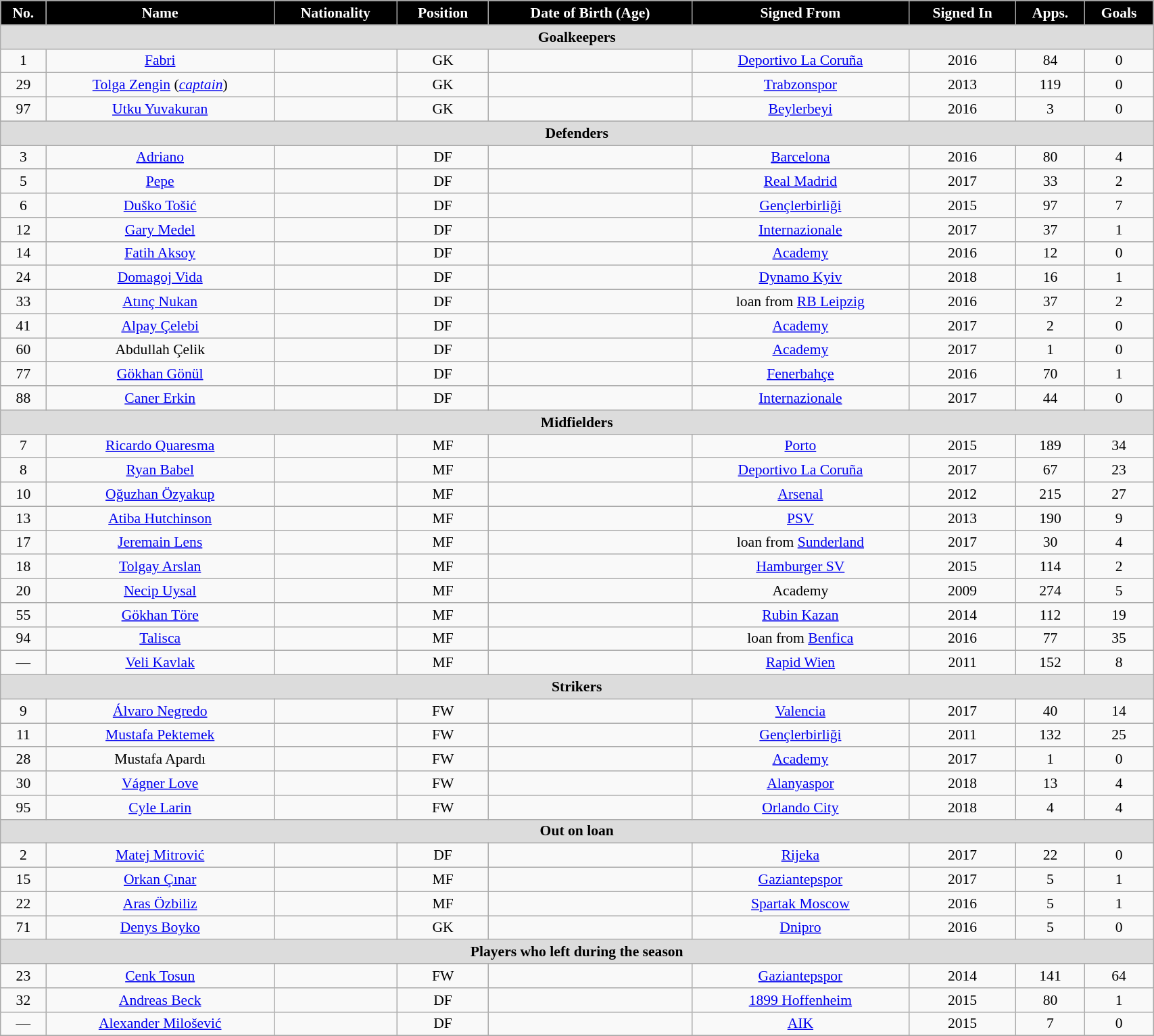<table class="wikitable" style="text-align:center; font-size:90%; width:90%;">
<tr>
<th style="background:#000000; color:white; text-align:center;">No.</th>
<th style="background:#000000; color:white; text-align:center;">Name</th>
<th style="background:#000000; color:white; text-align:center;">Nationality</th>
<th style="background:#000000; color:white; text-align:center;">Position</th>
<th style="background:#000000; color:white; text-align:center;">Date of Birth (Age)</th>
<th style="background:#000000; color:white; text-align:center;">Signed From</th>
<th style="background:#000000; color:white; text-align:center;">Signed In</th>
<th style="background:#000000; color:white; text-align:center;">Apps.</th>
<th style="background:#000000; color:white; text-align:center;">Goals</th>
</tr>
<tr>
<th colspan="9" style="background:#dcdcdc; text-align:center">Goalkeepers</th>
</tr>
<tr>
<td>1</td>
<td><a href='#'>Fabri</a></td>
<td></td>
<td>GK</td>
<td></td>
<td><a href='#'>Deportivo La Coruña</a></td>
<td>2016</td>
<td>84</td>
<td>0</td>
</tr>
<tr>
<td>29</td>
<td><a href='#'>Tolga Zengin</a> (<em><a href='#'>captain</a></em>)</td>
<td></td>
<td>GK</td>
<td></td>
<td><a href='#'>Trabzonspor</a></td>
<td>2013</td>
<td>119</td>
<td>0</td>
</tr>
<tr>
<td>97</td>
<td><a href='#'>Utku Yuvakuran</a></td>
<td></td>
<td>GK</td>
<td></td>
<td><a href='#'>Beylerbeyi</a></td>
<td>2016</td>
<td>3</td>
<td>0</td>
</tr>
<tr>
<th colspan="9" style="background:#dcdcdc; text-align:center">Defenders</th>
</tr>
<tr>
<td>3</td>
<td><a href='#'>Adriano</a></td>
<td></td>
<td>DF</td>
<td></td>
<td><a href='#'>Barcelona</a></td>
<td>2016</td>
<td>80</td>
<td>4</td>
</tr>
<tr>
<td>5</td>
<td><a href='#'>Pepe</a></td>
<td></td>
<td>DF</td>
<td></td>
<td><a href='#'>Real Madrid</a></td>
<td>2017</td>
<td>33</td>
<td>2</td>
</tr>
<tr>
<td>6</td>
<td><a href='#'>Duško Tošić</a></td>
<td></td>
<td>DF</td>
<td></td>
<td><a href='#'>Gençlerbirliği</a></td>
<td>2015</td>
<td>97</td>
<td>7</td>
</tr>
<tr>
<td>12</td>
<td><a href='#'>Gary Medel</a></td>
<td></td>
<td>DF</td>
<td></td>
<td><a href='#'>Internazionale</a></td>
<td>2017</td>
<td>37</td>
<td>1</td>
</tr>
<tr>
<td>14</td>
<td><a href='#'>Fatih Aksoy</a></td>
<td></td>
<td>DF</td>
<td></td>
<td><a href='#'>Academy</a></td>
<td>2016</td>
<td>12</td>
<td>0</td>
</tr>
<tr>
<td>24</td>
<td><a href='#'>Domagoj Vida</a></td>
<td></td>
<td>DF</td>
<td></td>
<td><a href='#'>Dynamo Kyiv</a></td>
<td>2018</td>
<td>16</td>
<td>1</td>
</tr>
<tr>
<td>33</td>
<td><a href='#'>Atınç Nukan</a></td>
<td></td>
<td>DF</td>
<td></td>
<td>loan from <a href='#'>RB Leipzig</a></td>
<td>2016</td>
<td>37</td>
<td>2</td>
</tr>
<tr>
<td>41</td>
<td><a href='#'>Alpay Çelebi</a></td>
<td></td>
<td>DF</td>
<td></td>
<td><a href='#'>Academy</a></td>
<td>2017</td>
<td>2</td>
<td>0</td>
</tr>
<tr>
<td>60</td>
<td>Abdullah Çelik</td>
<td></td>
<td>DF</td>
<td></td>
<td><a href='#'>Academy</a></td>
<td>2017</td>
<td>1</td>
<td>0</td>
</tr>
<tr>
<td>77</td>
<td><a href='#'>Gökhan Gönül</a></td>
<td></td>
<td>DF</td>
<td></td>
<td><a href='#'>Fenerbahçe</a></td>
<td>2016</td>
<td>70</td>
<td>1</td>
</tr>
<tr>
<td>88</td>
<td><a href='#'>Caner Erkin</a></td>
<td></td>
<td>DF</td>
<td></td>
<td><a href='#'>Internazionale</a></td>
<td>2017</td>
<td>44</td>
<td>0</td>
</tr>
<tr>
<th colspan="9" style="background:#dcdcdc; text-align:center">Midfielders</th>
</tr>
<tr>
<td>7</td>
<td><a href='#'>Ricardo Quaresma</a></td>
<td></td>
<td>MF</td>
<td></td>
<td><a href='#'>Porto</a></td>
<td>2015</td>
<td>189</td>
<td>34</td>
</tr>
<tr>
<td>8</td>
<td><a href='#'>Ryan Babel</a></td>
<td></td>
<td>MF</td>
<td></td>
<td><a href='#'>Deportivo La Coruña</a></td>
<td>2017</td>
<td>67</td>
<td>23</td>
</tr>
<tr>
<td>10</td>
<td><a href='#'>Oğuzhan Özyakup</a></td>
<td></td>
<td>MF</td>
<td></td>
<td><a href='#'>Arsenal</a></td>
<td>2012</td>
<td>215</td>
<td>27</td>
</tr>
<tr>
<td>13</td>
<td><a href='#'>Atiba Hutchinson</a></td>
<td></td>
<td>MF</td>
<td></td>
<td><a href='#'>PSV</a></td>
<td>2013</td>
<td>190</td>
<td>9</td>
</tr>
<tr>
<td>17</td>
<td><a href='#'>Jeremain Lens</a></td>
<td></td>
<td>MF</td>
<td></td>
<td>loan from <a href='#'>Sunderland</a></td>
<td>2017</td>
<td>30</td>
<td>4</td>
</tr>
<tr>
<td>18</td>
<td><a href='#'>Tolgay Arslan</a></td>
<td></td>
<td>MF</td>
<td></td>
<td><a href='#'>Hamburger SV</a></td>
<td>2015</td>
<td>114</td>
<td>2<br></td>
</tr>
<tr>
<td>20</td>
<td><a href='#'>Necip Uysal</a></td>
<td></td>
<td>MF</td>
<td></td>
<td>Academy</td>
<td>2009</td>
<td>274</td>
<td>5</td>
</tr>
<tr>
<td>55</td>
<td><a href='#'>Gökhan Töre</a></td>
<td></td>
<td>MF</td>
<td></td>
<td><a href='#'>Rubin Kazan</a></td>
<td>2014</td>
<td>112</td>
<td>19<br></td>
</tr>
<tr>
<td>94</td>
<td><a href='#'>Talisca</a></td>
<td></td>
<td>MF</td>
<td></td>
<td>loan from <a href='#'>Benfica</a></td>
<td>2016</td>
<td>77</td>
<td>35</td>
</tr>
<tr>
<td>—</td>
<td><a href='#'>Veli Kavlak</a></td>
<td></td>
<td>MF</td>
<td></td>
<td><a href='#'>Rapid Wien</a></td>
<td>2011</td>
<td>152</td>
<td>8</td>
</tr>
<tr>
<th colspan="9" style="background:#dcdcdc; text-align:center">Strikers</th>
</tr>
<tr>
<td>9</td>
<td><a href='#'>Álvaro Negredo</a></td>
<td></td>
<td>FW</td>
<td></td>
<td><a href='#'>Valencia</a></td>
<td>2017</td>
<td>40</td>
<td>14</td>
</tr>
<tr>
<td>11</td>
<td><a href='#'>Mustafa Pektemek</a></td>
<td></td>
<td>FW</td>
<td></td>
<td><a href='#'>Gençlerbirliği</a></td>
<td>2011</td>
<td>132</td>
<td>25</td>
</tr>
<tr>
<td>28</td>
<td>Mustafa Apardı</td>
<td></td>
<td>FW</td>
<td></td>
<td><a href='#'>Academy</a></td>
<td>2017</td>
<td>1</td>
<td>0</td>
</tr>
<tr>
<td>30</td>
<td><a href='#'>Vágner Love</a></td>
<td></td>
<td>FW</td>
<td></td>
<td><a href='#'>Alanyaspor</a></td>
<td>2018</td>
<td>13</td>
<td>4</td>
</tr>
<tr>
<td>95</td>
<td><a href='#'>Cyle Larin</a></td>
<td></td>
<td>FW</td>
<td></td>
<td><a href='#'>Orlando City</a></td>
<td>2018</td>
<td>4</td>
<td>4</td>
</tr>
<tr>
<th colspan="9" style="background:#dcdcdc; text-align:center">Out on loan</th>
</tr>
<tr>
<td>2</td>
<td><a href='#'>Matej Mitrović</a></td>
<td></td>
<td>DF</td>
<td></td>
<td><a href='#'>Rijeka</a></td>
<td>2017</td>
<td>22</td>
<td>0</td>
</tr>
<tr>
<td>15</td>
<td><a href='#'>Orkan Çınar</a></td>
<td></td>
<td>MF</td>
<td></td>
<td><a href='#'>Gaziantepspor</a></td>
<td>2017</td>
<td>5</td>
<td>1</td>
</tr>
<tr>
<td>22</td>
<td><a href='#'>Aras Özbiliz</a></td>
<td></td>
<td>MF</td>
<td></td>
<td><a href='#'>Spartak Moscow</a></td>
<td>2016</td>
<td>5</td>
<td>1</td>
</tr>
<tr>
<td>71</td>
<td><a href='#'>Denys Boyko</a></td>
<td></td>
<td>GK</td>
<td></td>
<td><a href='#'>Dnipro</a></td>
<td>2016</td>
<td>5</td>
<td>0</td>
</tr>
<tr>
<th colspan="9" style="background:#dcdcdc; text-align:center">Players who left during the season</th>
</tr>
<tr>
<td>23</td>
<td><a href='#'>Cenk Tosun</a></td>
<td></td>
<td>FW</td>
<td></td>
<td><a href='#'>Gaziantepspor</a></td>
<td>2014</td>
<td>141</td>
<td>64</td>
</tr>
<tr>
<td>32</td>
<td><a href='#'>Andreas Beck</a></td>
<td></td>
<td>DF</td>
<td></td>
<td><a href='#'>1899 Hoffenheim</a></td>
<td>2015</td>
<td>80</td>
<td>1</td>
</tr>
<tr>
<td>—</td>
<td><a href='#'>Alexander Milošević</a></td>
<td></td>
<td>DF</td>
<td></td>
<td><a href='#'>AIK</a></td>
<td>2015</td>
<td>7</td>
<td>0</td>
</tr>
<tr>
</tr>
</table>
